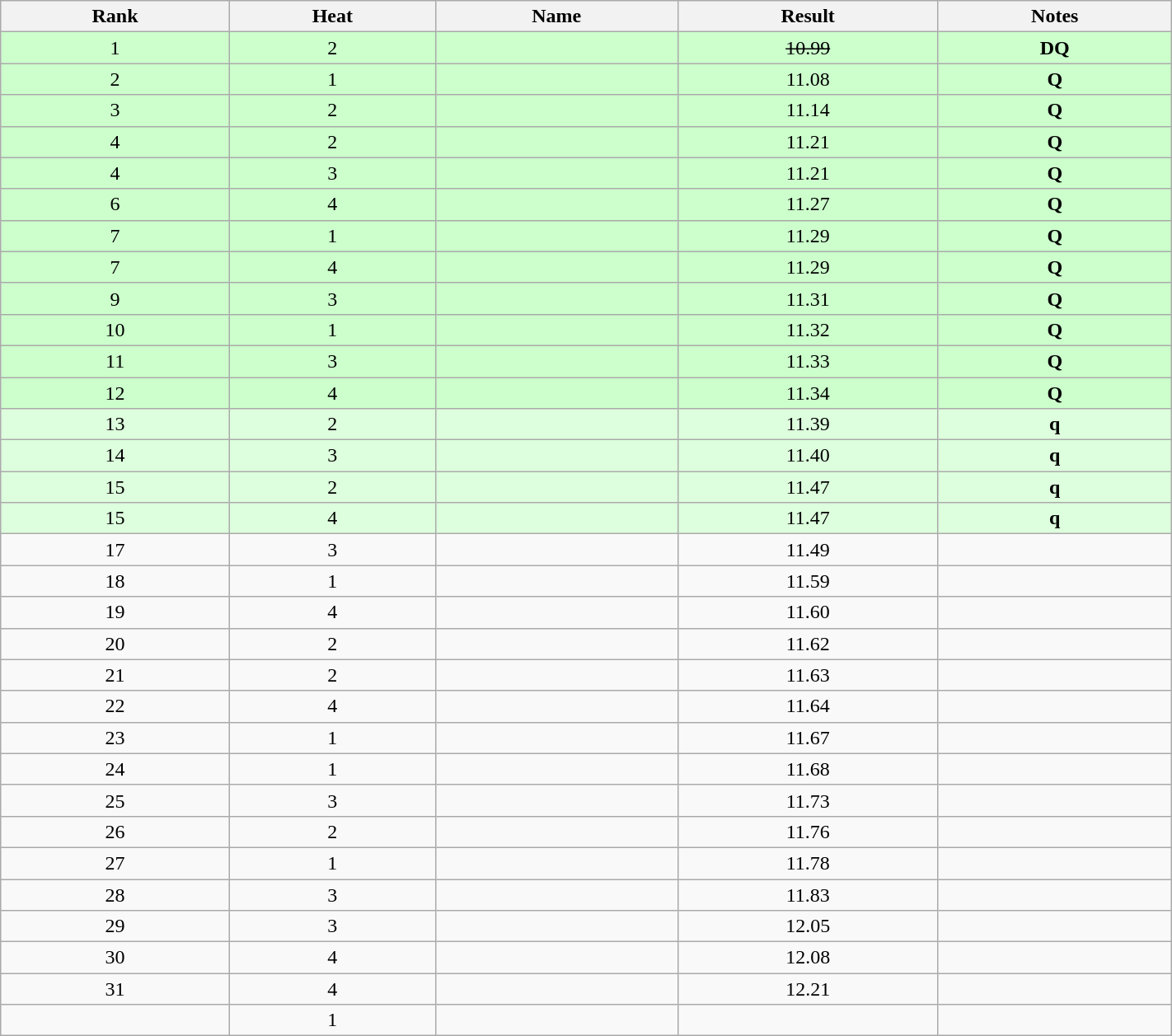<table class="sortable wikitable" width=75%>
<tr>
<th>Rank</th>
<th>Heat</th>
<th>Name</th>
<th>Result</th>
<th>Notes</th>
</tr>
<tr style="background:#ccffcc;" align="center">
<td>1</td>
<td>2</td>
<td align="left"></td>
<td><s>10.99</s></td>
<td><strong>DQ</strong></td>
</tr>
<tr style="background:#ccffcc;" align="center">
<td>2</td>
<td>1</td>
<td align="left"></td>
<td>11.08</td>
<td><strong>Q</strong></td>
</tr>
<tr style="background:#ccffcc;" align="center">
<td>3</td>
<td>2</td>
<td align="left"></td>
<td>11.14</td>
<td><strong>Q</strong></td>
</tr>
<tr style="background:#ccffcc;" align="center">
<td>4</td>
<td>2</td>
<td align="left"></td>
<td>11.21</td>
<td><strong>Q</strong></td>
</tr>
<tr style="background:#ccffcc;" align="center">
<td>4</td>
<td>3</td>
<td align="left"></td>
<td>11.21</td>
<td><strong>Q</strong></td>
</tr>
<tr style="background:#ccffcc;" align="center">
<td>6</td>
<td>4</td>
<td align="left"></td>
<td>11.27</td>
<td><strong>Q</strong></td>
</tr>
<tr style="background:#ccffcc;" align="center">
<td>7</td>
<td>1</td>
<td align="left"></td>
<td>11.29</td>
<td><strong>Q</strong></td>
</tr>
<tr style="background:#ccffcc;" align="center">
<td>7</td>
<td>4</td>
<td align="left"></td>
<td>11.29</td>
<td><strong>Q</strong></td>
</tr>
<tr style="background:#ccffcc;" align="center">
<td>9</td>
<td>3</td>
<td align="left"></td>
<td>11.31</td>
<td><strong>Q</strong></td>
</tr>
<tr style="background:#ccffcc;" align="center">
<td>10</td>
<td>1</td>
<td align="left"></td>
<td>11.32</td>
<td><strong>Q</strong></td>
</tr>
<tr style="background:#ccffcc;" align="center">
<td>11</td>
<td>3</td>
<td align="left"></td>
<td>11.33</td>
<td><strong>Q</strong></td>
</tr>
<tr style="background:#ccffcc;" align="center">
<td>12</td>
<td>4</td>
<td align="left"></td>
<td>11.34</td>
<td><strong>Q</strong></td>
</tr>
<tr style="background:#ddffdd;" align="center">
<td>13</td>
<td>2</td>
<td align="left"></td>
<td>11.39</td>
<td><strong>q</strong></td>
</tr>
<tr style="background:#ddffdd;" align="center">
<td>14</td>
<td>3</td>
<td align="left"></td>
<td>11.40</td>
<td><strong>q</strong></td>
</tr>
<tr style="background:#ddffdd;" align="center">
<td>15</td>
<td>2</td>
<td align="left"></td>
<td>11.47</td>
<td><strong>q</strong></td>
</tr>
<tr style="background:#ddffdd;" align="center">
<td>15</td>
<td>4</td>
<td align="left"></td>
<td>11.47</td>
<td><strong>q</strong></td>
</tr>
<tr align="center">
<td>17</td>
<td>3</td>
<td align="left"></td>
<td>11.49</td>
<td></td>
</tr>
<tr align="center">
<td>18</td>
<td>1</td>
<td align="left"></td>
<td>11.59</td>
<td></td>
</tr>
<tr align="center">
<td>19</td>
<td>4</td>
<td align="left"></td>
<td>11.60</td>
<td></td>
</tr>
<tr align="center">
<td>20</td>
<td>2</td>
<td align="left"></td>
<td>11.62</td>
<td></td>
</tr>
<tr align="center">
<td>21</td>
<td>2</td>
<td align="left"></td>
<td>11.63</td>
<td></td>
</tr>
<tr align="center">
<td>22</td>
<td>4</td>
<td align="left"></td>
<td>11.64</td>
<td></td>
</tr>
<tr align="center">
<td>23</td>
<td>1</td>
<td align="left"></td>
<td>11.67</td>
<td></td>
</tr>
<tr align="center">
<td>24</td>
<td>1</td>
<td align="left"></td>
<td>11.68</td>
<td></td>
</tr>
<tr align="center">
<td>25</td>
<td>3</td>
<td align="left"></td>
<td>11.73</td>
<td></td>
</tr>
<tr align="center">
<td>26</td>
<td>2</td>
<td align="left"></td>
<td>11.76</td>
<td></td>
</tr>
<tr align="center">
<td>27</td>
<td>1</td>
<td align="left"></td>
<td>11.78</td>
<td></td>
</tr>
<tr align="center">
<td>28</td>
<td>3</td>
<td align="left"></td>
<td>11.83</td>
<td></td>
</tr>
<tr align="center">
<td>29</td>
<td>3</td>
<td align="left"></td>
<td>12.05</td>
<td></td>
</tr>
<tr align="center">
<td>30</td>
<td>4</td>
<td align="left"></td>
<td>12.08</td>
<td></td>
</tr>
<tr align="center">
<td>31</td>
<td>4</td>
<td align="left"></td>
<td>12.21</td>
<td></td>
</tr>
<tr align="center">
<td></td>
<td>1</td>
<td align="left"></td>
<td></td>
<td></td>
</tr>
</table>
